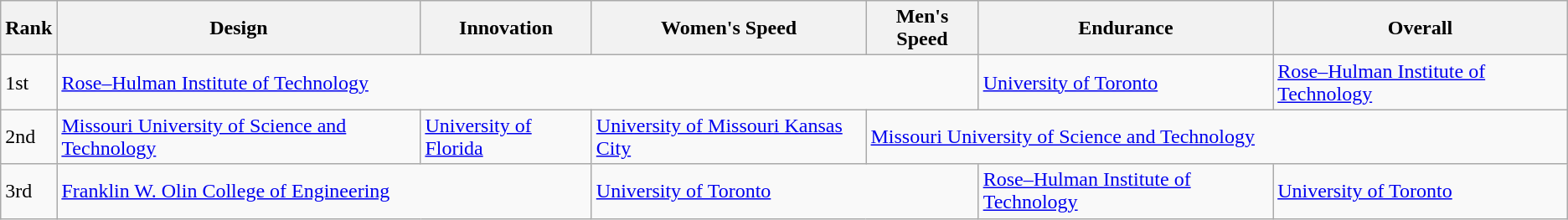<table class="wikitable mw-collapsible">
<tr>
<th>Rank</th>
<th>Design</th>
<th>Innovation</th>
<th>Women's Speed</th>
<th>Men's Speed</th>
<th>Endurance</th>
<th>Overall</th>
</tr>
<tr>
<td>1st</td>
<td colspan="4"><a href='#'>Rose–Hulman Institute of Technology</a></td>
<td><a href='#'>University of Toronto</a></td>
<td><a href='#'>Rose–Hulman Institute of Technology</a></td>
</tr>
<tr>
<td>2nd</td>
<td><a href='#'>Missouri University of Science and Technology</a></td>
<td><a href='#'>University of Florida</a></td>
<td><a href='#'>University of Missouri Kansas City</a></td>
<td colspan="3"><a href='#'>Missouri University of Science and Technology</a></td>
</tr>
<tr>
<td>3rd</td>
<td colspan="2"><a href='#'>Franklin W. Olin College of Engineering</a></td>
<td colspan="2"><a href='#'>University of Toronto</a></td>
<td><a href='#'>Rose–Hulman Institute of Technology</a></td>
<td><a href='#'>University of Toronto</a></td>
</tr>
</table>
